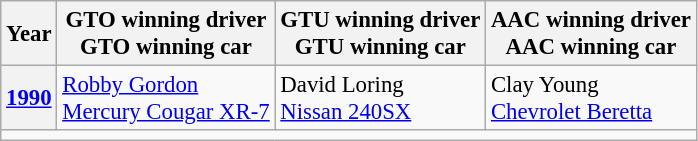<table class="wikitable" style="font-size: 95%;">
<tr>
<th>Year</th>
<th>GTO winning driver<br>GTO winning car</th>
<th>GTU winning driver<br>GTU winning car</th>
<th>AAC winning driver<br>AAC winning car</th>
</tr>
<tr>
<th><a href='#'>1990</a></th>
<td> <a href='#'>Robby Gordon</a><br><a href='#'>Mercury Cougar XR-7</a></td>
<td> David Loring<br><a href='#'>Nissan 240SX</a></td>
<td> Clay Young<br><a href='#'>Chevrolet Beretta</a></td>
</tr>
<tr>
<td style="text-align:center;" colspan=4></td>
</tr>
</table>
